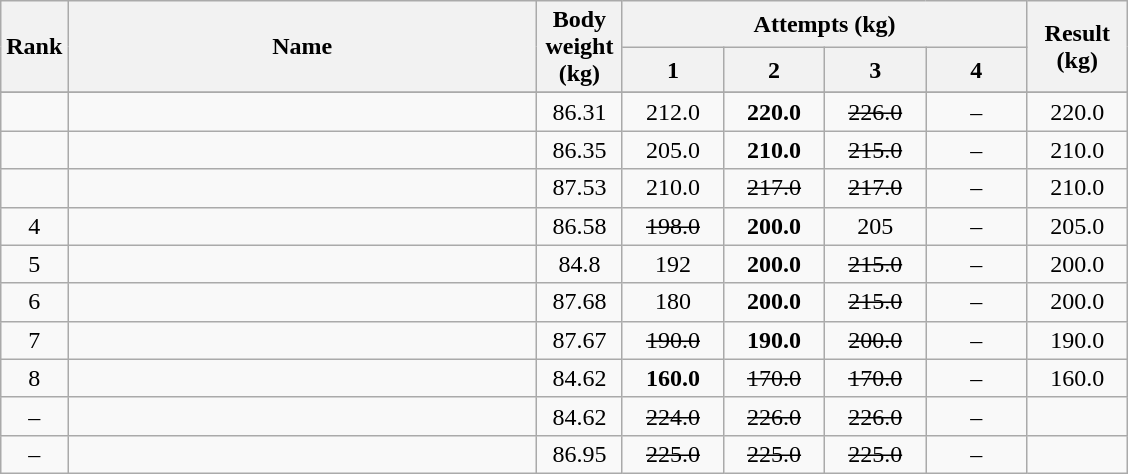<table class="wikitable" style="text-align:center;">
<tr>
<th rowspan=2>Rank</th>
<th rowspan=2 width=305>Name</th>
<th rowspan=2 width=50>Body weight (kg)</th>
<th colspan=4>Attempts (kg)</th>
<th rowspan=2 width=60>Result (kg)</th>
</tr>
<tr>
<th width=60>1</th>
<th width=60>2</th>
<th width=60>3</th>
<th width=60>4</th>
</tr>
<tr>
</tr>
<tr>
<td></td>
<td align=left></td>
<td>86.31</td>
<td>212.0</td>
<td><strong>220.0</strong></td>
<td><s>226.0</s></td>
<td>–</td>
<td>220.0</td>
</tr>
<tr>
<td></td>
<td align=left></td>
<td>86.35</td>
<td>205.0</td>
<td><strong>210.0</strong></td>
<td><s>215.0</s></td>
<td>–</td>
<td>210.0</td>
</tr>
<tr>
<td></td>
<td align=left></td>
<td>87.53</td>
<td>210.0</td>
<td><s>217.0</s></td>
<td><s>217.0</s></td>
<td>–</td>
<td>210.0</td>
</tr>
<tr>
<td>4</td>
<td align=left></td>
<td>86.58</td>
<td><s>198.0</s></td>
<td><strong>200.0</strong></td>
<td>205</td>
<td>–</td>
<td>205.0</td>
</tr>
<tr>
<td>5</td>
<td align=left></td>
<td>84.8</td>
<td>192</td>
<td><strong>200.0</strong></td>
<td><s>215.0</s></td>
<td>–</td>
<td>200.0</td>
</tr>
<tr>
<td>6</td>
<td align=left></td>
<td>87.68</td>
<td>180</td>
<td><strong>200.0</strong></td>
<td><s>215.0</s></td>
<td>–</td>
<td>200.0</td>
</tr>
<tr>
<td>7</td>
<td align=left></td>
<td>87.67</td>
<td><s>190.0</s></td>
<td><strong>190.0</strong></td>
<td><s>200.0</s></td>
<td>–</td>
<td>190.0</td>
</tr>
<tr>
<td>8</td>
<td align=left></td>
<td>84.62</td>
<td><strong>160.0</strong></td>
<td><s>170.0</s></td>
<td><s>170.0</s></td>
<td>–</td>
<td>160.0</td>
</tr>
<tr>
<td>–</td>
<td align=left></td>
<td>84.62</td>
<td><s>224.0</s></td>
<td><s>226.0</s></td>
<td><s>226.0</s></td>
<td>–</td>
<td></td>
</tr>
<tr>
<td>–</td>
<td align=left></td>
<td>86.95</td>
<td><s>225.0</s></td>
<td><s>225.0</s></td>
<td><s>225.0</s></td>
<td>–</td>
<td></td>
</tr>
</table>
